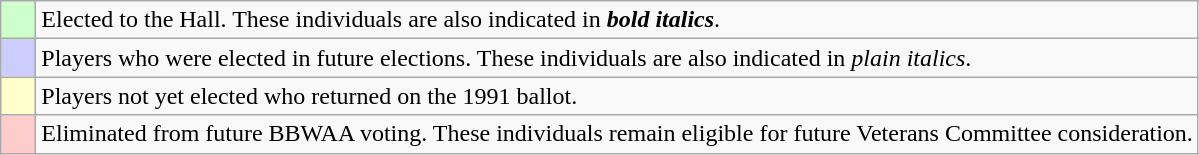<table class="wikitable">
<tr>
<td bgcolor="#ccffcc">    </td>
<td>Elected to the Hall. These individuals are also indicated in <strong><em>bold italics</em></strong>.</td>
</tr>
<tr>
<td bgcolor="#ccccff">    </td>
<td>Players who were elected in future elections. These individuals are also indicated in <em>plain italics</em>.</td>
</tr>
<tr>
<td bgcolor="#ffffcc">    </td>
<td>Players not yet elected who returned on the 1991 ballot.</td>
</tr>
<tr>
<td bgcolor="#ffcccc">    </td>
<td>Eliminated from future BBWAA voting. These individuals remain eligible for future Veterans Committee consideration.</td>
</tr>
</table>
